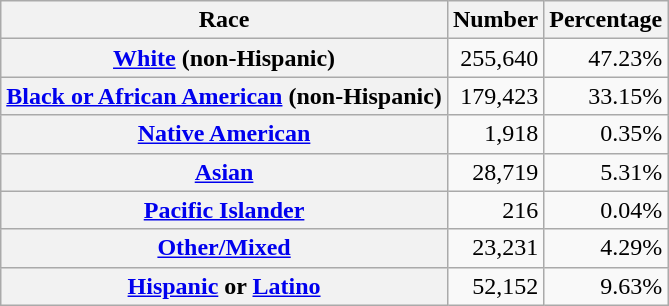<table class="wikitable" style="text-align:right">
<tr>
<th scope="col">Race</th>
<th scope="col">Number</th>
<th scope="col">Percentage</th>
</tr>
<tr>
<th scope="row"><a href='#'>White</a> (non-Hispanic)</th>
<td>255,640</td>
<td>47.23%</td>
</tr>
<tr>
<th scope="row"><a href='#'>Black or African American</a> (non-Hispanic)</th>
<td>179,423</td>
<td>33.15%</td>
</tr>
<tr>
<th scope="row"><a href='#'>Native American</a></th>
<td>1,918</td>
<td>0.35%</td>
</tr>
<tr>
<th scope="row"><a href='#'>Asian</a></th>
<td>28,719</td>
<td>5.31%</td>
</tr>
<tr>
<th scope="row"><a href='#'>Pacific Islander</a></th>
<td>216</td>
<td>0.04%</td>
</tr>
<tr>
<th scope="row"><a href='#'>Other/Mixed</a></th>
<td>23,231</td>
<td>4.29%</td>
</tr>
<tr>
<th scope="row"><a href='#'>Hispanic</a> or <a href='#'>Latino</a></th>
<td>52,152</td>
<td>9.63%</td>
</tr>
</table>
